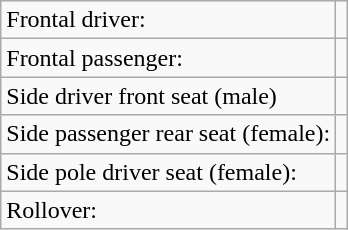<table class="wikitable">
<tr>
<td>Frontal driver:</td>
<td></td>
</tr>
<tr>
<td>Frontal passenger:</td>
<td></td>
</tr>
<tr>
<td>Side driver front seat (male)</td>
<td></td>
</tr>
<tr>
<td>Side passenger rear seat (female):</td>
<td></td>
</tr>
<tr>
<td>Side pole driver seat (female):</td>
<td></td>
</tr>
<tr>
<td>Rollover:</td>
<td></td>
</tr>
</table>
